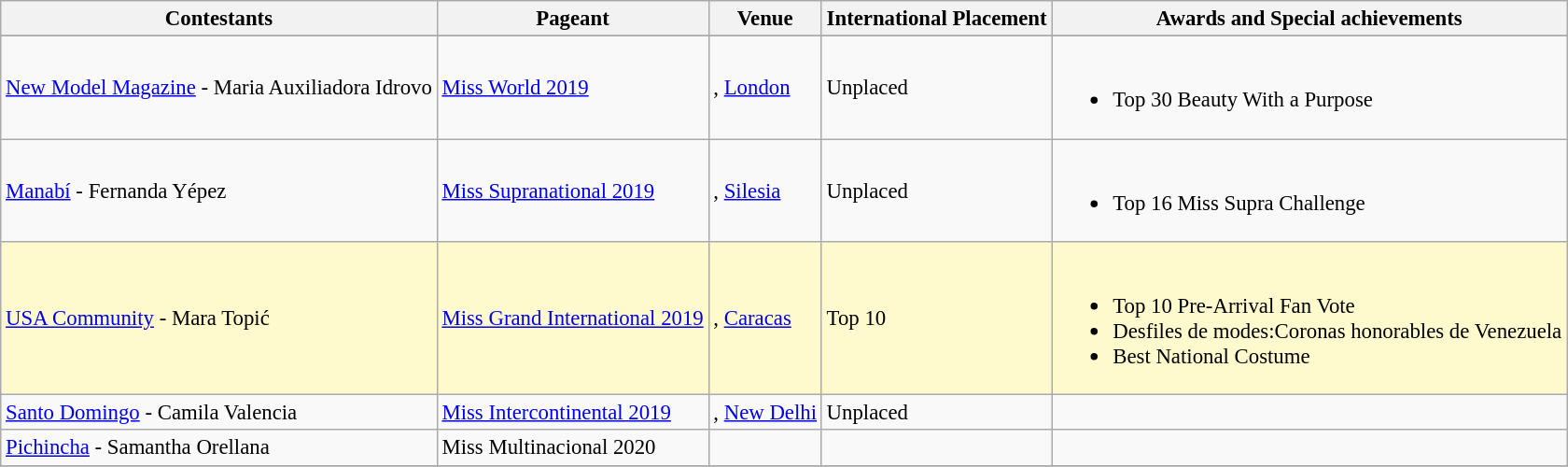<table class="wikitable " style="font-size: 95%;">
<tr>
<th>Contestants</th>
<th>Pageant</th>
<th>Venue</th>
<th>International Placement</th>
<th>Awards and Special achievements</th>
</tr>
<tr>
</tr>
<tr>
<td><a href='#'>New Model Magazine</a> - Maria Auxiliadora Idrovo</td>
<td><a href='#'>Miss World 2019</a></td>
<td>, <a href='#'>London</a></td>
<td>Unplaced</td>
<td><br><ul><li>Top 30 Beauty With a Purpose</li></ul></td>
</tr>
<tr>
<td><a href='#'>Manabí</a> -  Fernanda Yépez</td>
<td><a href='#'>Miss Supranational 2019</a></td>
<td>, <a href='#'>Silesia</a></td>
<td>Unplaced</td>
<td><br><ul><li>Top 16 Miss Supra Challenge</li></ul></td>
</tr>
<tr style="background-color:#FFFACD">
<td><a href='#'>USA Community</a> - Mara Topić</td>
<td><a href='#'>Miss Grand International 2019</a></td>
<td>, <a href='#'>Caracas</a></td>
<td>Top 10</td>
<td><br><ul><li>Top 10 Pre-Arrival Fan Vote</li><li>Desfiles de modes:Coronas honorables de Venezuela</li><li>Best National Costume</li></ul></td>
</tr>
<tr>
<td><a href='#'>Santo Domingo</a> - Camila Valencia</td>
<td><a href='#'>Miss Intercontinental 2019</a></td>
<td>, <a href='#'>New Delhi</a></td>
<td>Unplaced</td>
<td></td>
</tr>
<tr>
<td><a href='#'>Pichincha</a> - Samantha Orellana</td>
<td>Miss Multinacional 2020</td>
<td></td>
<td></td>
<td></td>
</tr>
<tr>
</tr>
</table>
